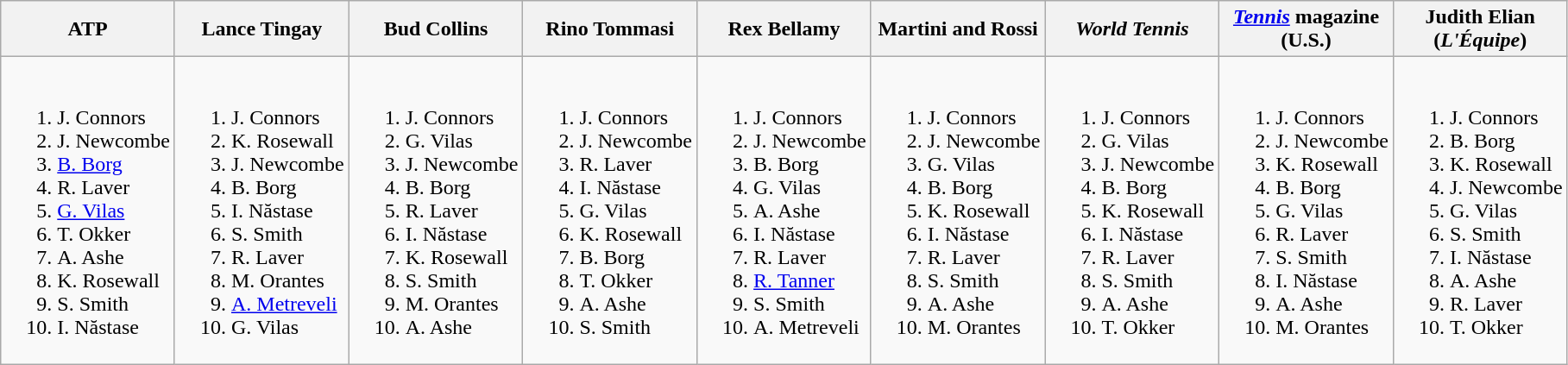<table class="wikitable">
<tr>
<th>ATP</th>
<th>Lance Tingay</th>
<th>Bud Collins</th>
<th>Rino Tommasi</th>
<th>Rex Bellamy</th>
<th>Martini and Rossi</th>
<th><em>World Tennis</em></th>
<th><em><a href='#'>Tennis</a></em> magazine<br>(U.S.)</th>
<th>Judith Elian<em></em><br>(<em>L'Équipe</em>)</th>
</tr>
<tr style="vertical-align: top;">
<td style="white-space: nowrap;"><br><ol><li> J. Connors</li><li> J. Newcombe</li><li> <a href='#'>B. Borg</a></li><li> R. Laver</li><li> <a href='#'>G. Vilas</a></li><li> T. Okker</li><li> A. Ashe</li><li> K. Rosewall</li><li> S. Smith</li><li> I. Năstase</li></ol></td>
<td style="white-space: nowrap;"><br><ol><li> J. Connors</li><li> K. Rosewall</li><li> J. Newcombe</li><li> B. Borg</li><li> I. Năstase</li><li> S. Smith</li><li> R. Laver</li><li> M. Orantes</li><li> <a href='#'>A. Metreveli</a></li><li> G. Vilas</li></ol></td>
<td style="white-space: nowrap;"><br><ol><li> J. Connors</li><li> G. Vilas</li><li> J. Newcombe</li><li> B. Borg</li><li> R. Laver</li><li> I. Năstase</li><li> K. Rosewall</li><li> S. Smith</li><li> M. Orantes</li><li> A. Ashe</li></ol></td>
<td style="white-space: nowrap;"><br><ol><li> J. Connors</li><li> J. Newcombe</li><li> R. Laver</li><li> I. Năstase</li><li> G. Vilas</li><li> K. Rosewall</li><li> B. Borg</li><li> T. Okker</li><li> A. Ashe</li><li> S. Smith</li></ol></td>
<td style="white-space: nowrap;"><br><ol><li> J. Connors</li><li> J. Newcombe</li><li> B. Borg</li><li> G. Vilas</li><li> A. Ashe</li><li> I. Năstase</li><li> R. Laver</li><li> <a href='#'>R. Tanner</a></li><li> S. Smith</li><li> A. Metreveli</li></ol></td>
<td style="white-space: nowrap;"><br><ol><li> J. Connors</li><li> J. Newcombe</li><li> G. Vilas</li><li> B. Borg</li><li> K. Rosewall</li><li> I. Năstase</li><li> R. Laver</li><li> S. Smith</li><li> A. Ashe</li><li> M. Orantes</li></ol></td>
<td style="white-space: nowrap;"><br><ol><li> J. Connors</li><li> G. Vilas</li><li> J. Newcombe</li><li> B. Borg</li><li> K. Rosewall</li><li> I. Năstase</li><li> R. Laver</li><li> S. Smith</li><li> A. Ashe</li><li> T. Okker</li></ol></td>
<td style="white-space: nowrap;"><br><ol><li> J. Connors</li><li> J. Newcombe</li><li> K. Rosewall</li><li> B. Borg</li><li> G. Vilas</li><li> R. Laver</li><li> S. Smith</li><li> I. Năstase</li><li> A. Ashe</li><li> M. Orantes</li></ol></td>
<td style="white-space: nowrap;"><br><ol><li> J. Connors</li><li> B. Borg</li><li> K. Rosewall</li><li> J. Newcombe</li><li> G. Vilas</li><li> S. Smith</li><li> I. Năstase</li><li> A. Ashe</li><li> R. Laver</li><li> T. Okker</li></ol></td>
</tr>
</table>
